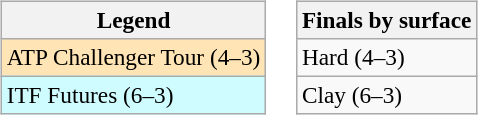<table>
<tr valign=top>
<td><br><table class="wikitable" style=font-size:97%>
<tr>
<th>Legend</th>
</tr>
<tr style="background:moccasin;">
<td>ATP Challenger Tour (4–3)</td>
</tr>
<tr style="background:#cffcff;">
<td>ITF Futures (6–3)</td>
</tr>
</table>
</td>
<td><br><table class="wikitable" style=font-size:97%>
<tr>
<th>Finals by surface</th>
</tr>
<tr>
<td>Hard (4–3)</td>
</tr>
<tr>
<td>Clay (6–3)</td>
</tr>
</table>
</td>
</tr>
</table>
